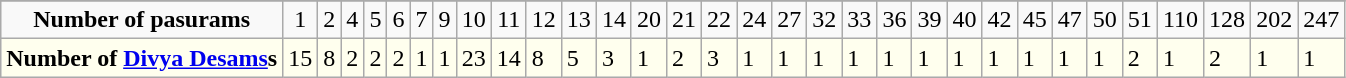<table class="wikitable">
<tr style="background:#ffc;">
</tr>
<tr align="center">
<td><strong>Number of pasurams</strong></td>
<td>1</td>
<td>2</td>
<td>4</td>
<td>5</td>
<td>6</td>
<td>7</td>
<td>9</td>
<td>10</td>
<td>11</td>
<td>12</td>
<td>13</td>
<td>14</td>
<td>20</td>
<td>21</td>
<td>22</td>
<td>24</td>
<td>27</td>
<td>32</td>
<td>33</td>
<td>36</td>
<td>39</td>
<td>40</td>
<td>42</td>
<td>45</td>
<td>47</td>
<td>50</td>
<td>51</td>
<td>110</td>
<td>128</td>
<td>202</td>
<td>247</td>
</tr>
<tr style="background:#ffe;">
<td><strong>Number of <a href='#'>Divya Desams</a>s</strong></td>
<td>15</td>
<td>8</td>
<td>2</td>
<td>2</td>
<td>2</td>
<td>1</td>
<td>1</td>
<td>23</td>
<td>14</td>
<td>8</td>
<td>5</td>
<td>3</td>
<td>1</td>
<td>2</td>
<td>3</td>
<td>1</td>
<td>1</td>
<td>1</td>
<td>1</td>
<td>1</td>
<td>1</td>
<td>1</td>
<td>1</td>
<td>1</td>
<td>1</td>
<td>1</td>
<td>2</td>
<td>1</td>
<td>2</td>
<td>1</td>
<td>1</td>
</tr>
</table>
